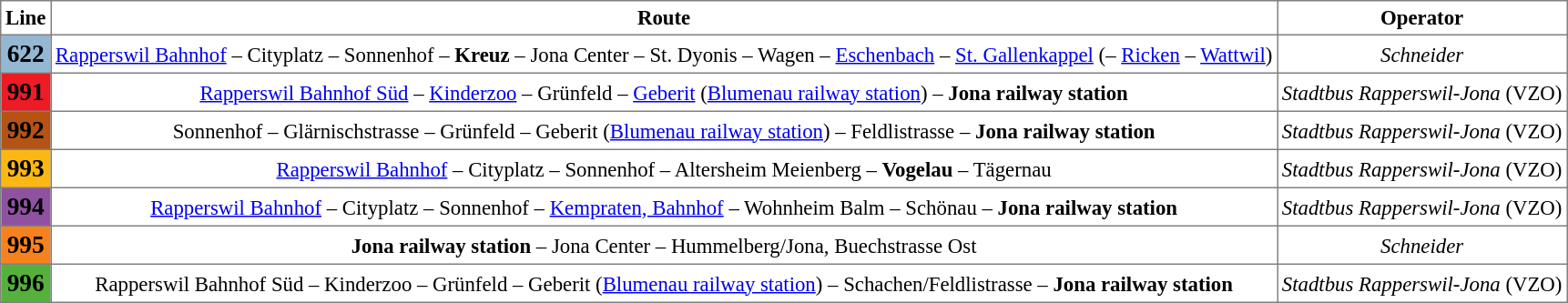<table border="1" cellspacing="0" cellpadding="3" style="border-collapse:collapse; font-size:95%; margin-left:10px; margin-bottom:5px;">
<tr>
<th>Line</th>
<th>Route</th>
<th>Operator</th>
</tr>
<tr align=center>
<td bgcolor=#94b7d4><span><big><strong>622</strong></big></span></td>
<td><a href='#'>Rapperswil Bahnhof</a> – Cityplatz – Sonnenhof – <strong>Kreuz</strong> – Jona Center – St. Dyonis – Wagen – <a href='#'>Eschenbach</a> – <a href='#'>St. Gallenkappel</a> (– <a href='#'>Ricken</a> – <a href='#'>Wattwil</a>)</td>
<td><em>Schneider</em></td>
</tr>
<tr align=center>
<td bgcolor=#ed1b24><span><big><strong>991</strong></big></span></td>
<td><a href='#'>Rapperswil Bahnhof Süd</a> – <a href='#'>Kinderzoo</a> – Grünfeld – <a href='#'>Geberit</a> (<a href='#'>Blumenau railway station</a>) – <strong>Jona railway station</strong></td>
<td><em>Stadtbus Rapperswil-Jona</em> (VZO)</td>
</tr>
<tr align=center>
<td bgcolor=#b55314><span><big><strong>992</strong></big></span></td>
<td>Sonnenhof – Glärnischstrasse – Grünfeld – Geberit (<a href='#'>Blumenau railway station</a>) – Feldlistrasse – <strong>Jona railway station</strong></td>
<td><em>Stadtbus Rapperswil-Jona</em> (VZO)</td>
</tr>
<tr align=center>
<td bgcolor=#fcb812><span><big><strong>993</strong></big></span></td>
<td><a href='#'>Rapperswil Bahnhof</a> – Cityplatz – Sonnenhof – Altersheim Meienberg – <strong>Vogelau</strong> – Tägernau</td>
<td><em>Stadtbus Rapperswil-Jona</em> (VZO)</td>
</tr>
<tr align=center>
<td bgcolor=#8f52a0><span><big><strong>994</strong></big></span></td>
<td><a href='#'>Rapperswil Bahnhof</a> – Cityplatz – Sonnenhof – <a href='#'>Kempraten, Bahnhof</a> – Wohnheim Balm – Schönau – <strong>Jona railway station</strong></td>
<td><em>Stadtbus Rapperswil-Jona</em> (VZO)</td>
</tr>
<tr align=center>
<td bgcolor=#f6821f><span><big><strong>995</strong></big></span></td>
<td><strong>Jona railway station</strong> – Jona Center – Hummelberg/Jona, Buechstrasse Ost</td>
<td><em>Schneider</em></td>
</tr>
<tr align=center>
<td bgcolor=#56b03c><span><big><strong>996</strong></big></span></td>
<td>Rapperswil Bahnhof Süd – Kinderzoo – Grünfeld – Geberit (<a href='#'>Blumenau railway station</a>) – Schachen/Feldlistrasse – <strong>Jona railway station</strong></td>
<td><em>Stadtbus Rapperswil-Jona</em> (VZO)</td>
</tr>
</table>
